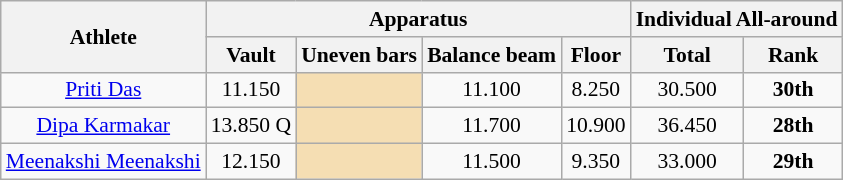<table class=wikitable style="text-align:center; font-size:90%">
<tr>
<th rowspan=2>Athlete</th>
<th colspan=4>Apparatus</th>
<th colspan=2>Individual All-around</th>
</tr>
<tr>
<th>Vault</th>
<th>Uneven bars</th>
<th>Balance beam</th>
<th>Floor</th>
<th>Total</th>
<th>Rank</th>
</tr>
<tr>
<td><a href='#'>Priti Das</a></td>
<td align="center">11.150</td>
<td bgcolor=wheat></td>
<td align="center">11.100</td>
<td align="center">8.250</td>
<td align="center">30.500</td>
<td align="center"><strong>30th</strong></td>
</tr>
<tr>
<td><a href='#'>Dipa Karmakar</a></td>
<td align="center">13.850 Q</td>
<td bgcolor=wheat></td>
<td align="center">11.700</td>
<td align="center">10.900</td>
<td align="center">36.450</td>
<td align="center"><strong>28th</strong></td>
</tr>
<tr>
<td><a href='#'>Meenakshi Meenakshi</a></td>
<td align="center">12.150</td>
<td bgcolor=wheat></td>
<td align="center">11.500</td>
<td align="center">9.350</td>
<td align="center">33.000</td>
<td align="center"><strong>29th</strong></td>
</tr>
</table>
